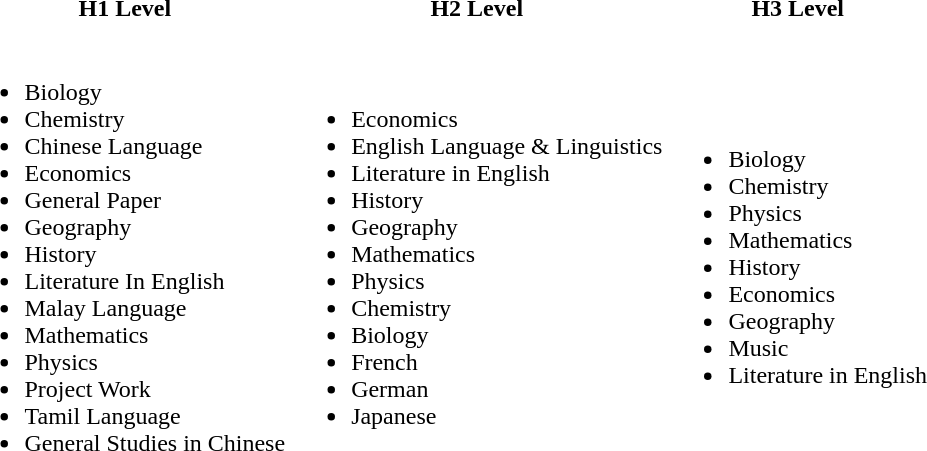<table>
<tr>
<th>H1 Level</th>
<th>H2 Level</th>
<th>H3 Level</th>
</tr>
<tr>
<td><br><ul><li>Biology</li><li>Chemistry</li><li>Chinese Language</li><li>Economics</li><li>General Paper</li><li>Geography</li><li>History</li><li>Literature In English</li><li>Malay Language</li><li>Mathematics</li><li>Physics</li><li>Project Work</li><li>Tamil Language</li><li>General Studies in Chinese</li></ul></td>
<td><br><ul><li>Economics</li><li>English Language & Linguistics</li><li>Literature in English</li><li>History</li><li>Geography</li><li>Mathematics</li><li>Physics</li><li>Chemistry</li><li>Biology</li><li>French</li><li>German</li><li>Japanese</li></ul></td>
<td><br><ul><li>Biology</li><li>Chemistry</li><li>Physics</li><li>Mathematics</li><li>History</li><li>Economics</li><li>Geography</li><li>Music</li><li>Literature in English</li></ul></td>
</tr>
</table>
